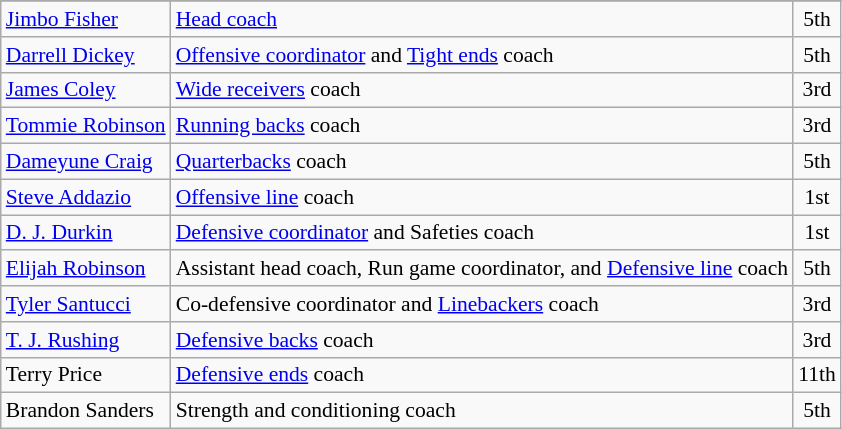<table class="wikitable" style="font-size:90%;">
<tr>
</tr>
<tr>
<td><a href='#'>Jimbo Fisher</a></td>
<td><a href='#'>Head coach</a></td>
<td align=center>5th</td>
</tr>
<tr>
<td><a href='#'>Darrell Dickey</a></td>
<td><a href='#'>Offensive coordinator</a> and <a href='#'>Tight ends</a> coach</td>
<td align="center">5th</td>
</tr>
<tr>
<td><a href='#'>James Coley</a></td>
<td><a href='#'>Wide receivers</a> coach</td>
<td align="center">3rd</td>
</tr>
<tr>
<td><a href='#'>Tommie Robinson</a></td>
<td><a href='#'>Running backs</a> coach</td>
<td align="center">3rd</td>
</tr>
<tr>
<td><a href='#'>Dameyune Craig</a></td>
<td><a href='#'>Quarterbacks</a> coach</td>
<td align="center">5th</td>
</tr>
<tr>
<td><a href='#'>Steve Addazio</a></td>
<td><a href='#'>Offensive line</a> coach</td>
<td align="center">1st</td>
</tr>
<tr>
<td><a href='#'>D. J. Durkin</a></td>
<td><a href='#'>Defensive coordinator</a> and Safeties coach</td>
<td align="center">1st</td>
</tr>
<tr>
<td><a href='#'>Elijah Robinson</a></td>
<td>Assistant head coach, Run game coordinator, and <a href='#'>Defensive line</a> coach</td>
<td align="center">5th</td>
</tr>
<tr>
<td><a href='#'>Tyler Santucci</a></td>
<td>Co-defensive coordinator and <a href='#'>Linebackers</a> coach</td>
<td align="center">3rd</td>
</tr>
<tr>
<td><a href='#'>T. J. Rushing</a></td>
<td><a href='#'>Defensive backs</a> coach</td>
<td align="center">3rd</td>
</tr>
<tr>
<td>Terry Price</td>
<td><a href='#'>Defensive ends</a> coach</td>
<td align="center">11th</td>
</tr>
<tr>
<td>Brandon Sanders</td>
<td>Strength and conditioning coach</td>
<td align="center">5th</td>
</tr>
</table>
